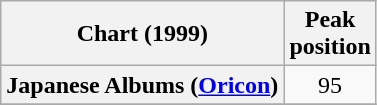<table class="wikitable sortable plainrowheaders" style="text-align:center">
<tr>
<th scope="col">Chart (1999)</th>
<th scope="col">Peak<br>position</th>
</tr>
<tr>
<th scope="row">Japanese Albums (<a href='#'>Oricon</a>)</th>
<td>95</td>
</tr>
<tr>
</tr>
</table>
